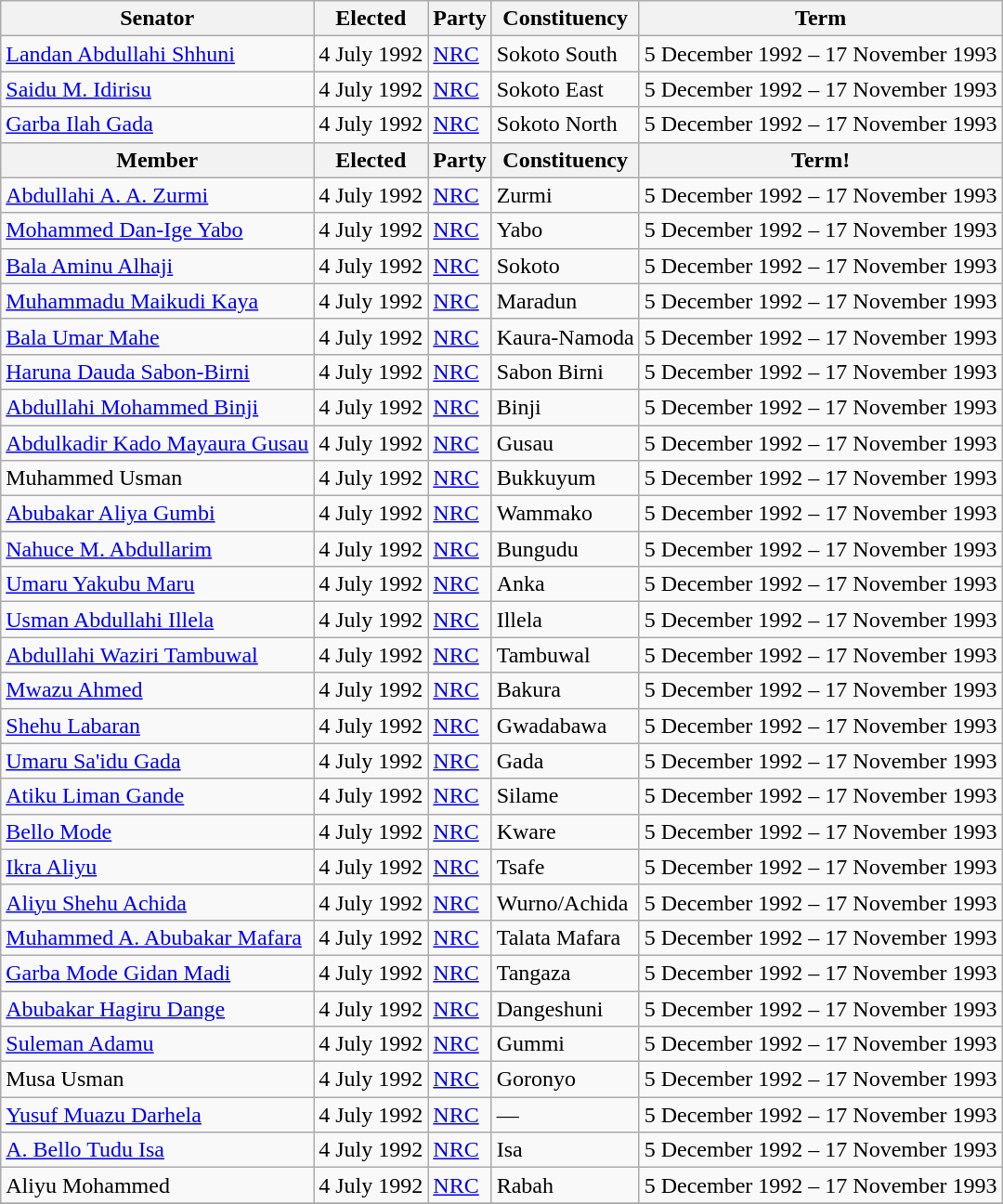<table class="wikitable">
<tr>
<th>Senator</th>
<th>Elected</th>
<th>Party</th>
<th>Constituency</th>
<th>Term</th>
</tr>
<tr>
<td><a href='#'>Landan Abdullahi Shhuni</a></td>
<td>4 July 1992</td>
<td><a href='#'>NRC</a></td>
<td>Sokoto South</td>
<td>5 December 1992 – 17 November 1993</td>
</tr>
<tr>
<td><a href='#'>Saidu M. Idirisu</a></td>
<td>4 July 1992</td>
<td><a href='#'>NRC</a></td>
<td>Sokoto East</td>
<td>5 December 1992 – 17 November 1993</td>
</tr>
<tr>
<td><a href='#'>Garba Ilah Gada</a></td>
<td>4 July 1992</td>
<td><a href='#'>NRC</a></td>
<td>Sokoto North</td>
<td>5 December 1992 – 17 November 1993</td>
</tr>
<tr>
<th>Member</th>
<th>Elected</th>
<th>Party</th>
<th>Constituency</th>
<th>Term!</th>
</tr>
<tr>
<td><a href='#'>Abdullahi A. A. Zurmi</a></td>
<td>4 July 1992</td>
<td><a href='#'>NRC</a></td>
<td>Zurmi</td>
<td>5 December 1992 – 17 November 1993</td>
</tr>
<tr>
<td><a href='#'>Mohammed Dan-Ige Yabo</a></td>
<td>4 July 1992</td>
<td><a href='#'>NRC</a></td>
<td>Yabo</td>
<td>5 December 1992 – 17 November 1993</td>
</tr>
<tr>
<td><a href='#'>Bala Aminu Alhaji</a></td>
<td>4 July 1992</td>
<td><a href='#'>NRC</a></td>
<td>Sokoto</td>
<td>5 December 1992 – 17 November 1993</td>
</tr>
<tr>
<td><a href='#'>Muhammadu Maikudi Kaya</a></td>
<td>4 July 1992</td>
<td><a href='#'>NRC</a></td>
<td>Maradun</td>
<td>5 December 1992 – 17 November 1993</td>
</tr>
<tr>
<td><a href='#'>Bala Umar Mahe</a></td>
<td>4 July 1992</td>
<td><a href='#'>NRC</a></td>
<td>Kaura-Namoda</td>
<td>5 December 1992 – 17 November 1993</td>
</tr>
<tr>
<td><a href='#'>Haruna Dauda Sabon-Birni</a></td>
<td>4 July 1992</td>
<td><a href='#'>NRC</a></td>
<td>Sabon Birni</td>
<td>5 December 1992 – 17 November 1993</td>
</tr>
<tr>
<td><a href='#'>Abdullahi Mohammed Binji</a></td>
<td>4 July 1992</td>
<td><a href='#'>NRC</a></td>
<td>Binji</td>
<td>5 December 1992 – 17 November 1993</td>
</tr>
<tr>
<td><a href='#'>Abdulkadir Kado Mayaura Gusau</a></td>
<td>4 July 1992</td>
<td><a href='#'>NRC</a></td>
<td>Gusau</td>
<td>5 December 1992 – 17 November 1993</td>
</tr>
<tr>
<td>Muhammed Usman</td>
<td>4 July 1992</td>
<td><a href='#'>NRC</a></td>
<td>Bukkuyum</td>
<td>5 December 1992 – 17 November 1993</td>
</tr>
<tr>
<td><a href='#'>Abubakar Aliya Gumbi</a></td>
<td>4 July 1992</td>
<td><a href='#'>NRC</a></td>
<td>Wammako</td>
<td>5 December 1992 – 17 November 1993</td>
</tr>
<tr>
<td><a href='#'>Nahuce M. Abdullarim</a></td>
<td>4 July 1992</td>
<td><a href='#'>NRC</a></td>
<td>Bungudu</td>
<td>5 December 1992 – 17 November 1993</td>
</tr>
<tr>
<td><a href='#'>Umaru Yakubu Maru</a></td>
<td>4 July 1992</td>
<td><a href='#'>NRC</a></td>
<td>Anka</td>
<td>5 December 1992 – 17 November 1993</td>
</tr>
<tr>
<td><a href='#'>Usman Abdullahi Illela</a></td>
<td>4 July 1992</td>
<td><a href='#'>NRC</a></td>
<td>Illela</td>
<td>5 December 1992 – 17 November 1993</td>
</tr>
<tr>
<td><a href='#'>Abdullahi Waziri Tambuwal</a></td>
<td>4 July 1992</td>
<td><a href='#'>NRC</a></td>
<td>Tambuwal</td>
<td>5 December 1992 – 17 November 1993</td>
</tr>
<tr>
<td><a href='#'>Mwazu Ahmed</a></td>
<td>4 July 1992</td>
<td><a href='#'>NRC</a></td>
<td>Bakura</td>
<td>5 December 1992 – 17 November 1993</td>
</tr>
<tr>
<td><a href='#'>Shehu Labaran</a></td>
<td>4 July 1992</td>
<td><a href='#'>NRC</a></td>
<td>Gwadabawa</td>
<td>5 December 1992 – 17 November 1993</td>
</tr>
<tr>
<td><a href='#'>Umaru Sa'idu Gada</a></td>
<td>4 July 1992</td>
<td><a href='#'>NRC</a></td>
<td>Gada</td>
<td>5 December 1992 – 17 November 1993</td>
</tr>
<tr>
<td><a href='#'>Atiku Liman Gande</a></td>
<td>4 July 1992</td>
<td><a href='#'>NRC</a></td>
<td>Silame</td>
<td>5 December 1992 – 17 November 1993</td>
</tr>
<tr>
<td><a href='#'>Bello Mode</a></td>
<td>4 July 1992</td>
<td><a href='#'>NRC</a></td>
<td>Kware</td>
<td>5 December 1992 – 17 November 1993</td>
</tr>
<tr>
<td><a href='#'>Ikra Aliyu</a></td>
<td>4 July 1992</td>
<td><a href='#'>NRC</a></td>
<td>Tsafe</td>
<td>5 December 1992 – 17 November 1993</td>
</tr>
<tr>
<td><a href='#'>Aliyu Shehu Achida</a></td>
<td>4 July 1992</td>
<td><a href='#'>NRC</a></td>
<td>Wurno/Achida</td>
<td>5 December 1992 – 17 November 1993</td>
</tr>
<tr>
<td><a href='#'>Muhammed A. Abubakar Mafara</a></td>
<td>4 July 1992</td>
<td><a href='#'>NRC</a></td>
<td>Talata Mafara</td>
<td>5 December 1992 – 17 November 1993</td>
</tr>
<tr>
<td><a href='#'>Garba Mode Gidan Madi</a></td>
<td>4 July 1992</td>
<td><a href='#'>NRC</a></td>
<td>Tangaza</td>
<td>5 December 1992 – 17 November 1993</td>
</tr>
<tr>
<td><a href='#'>Abubakar Hagiru Dange</a></td>
<td>4 July 1992</td>
<td><a href='#'>NRC</a></td>
<td>Dangeshuni</td>
<td>5 December 1992 – 17 November 1993</td>
</tr>
<tr>
<td><a href='#'>Suleman Adamu</a></td>
<td>4 July 1992</td>
<td><a href='#'>NRC</a></td>
<td>Gummi</td>
<td>5 December 1992 – 17 November 1993</td>
</tr>
<tr>
<td>Musa Usman</td>
<td>4 July 1992</td>
<td><a href='#'>NRC</a></td>
<td>Goronyo</td>
<td>5 December 1992 – 17 November 1993</td>
</tr>
<tr>
<td><a href='#'>Yusuf Muazu Darhela</a></td>
<td>4 July 1992</td>
<td><a href='#'>NRC</a></td>
<td>—</td>
<td>5 December 1992 – 17 November 1993</td>
</tr>
<tr>
<td><a href='#'>A. Bello Tudu Isa</a></td>
<td>4 July 1992</td>
<td><a href='#'>NRC</a></td>
<td>Isa</td>
<td>5 December 1992 – 17 November 1993</td>
</tr>
<tr>
<td>Aliyu Mohammed</td>
<td>4 July 1992</td>
<td><a href='#'>NRC</a></td>
<td>Rabah</td>
<td>5 December 1992 – 17 November 1993</td>
</tr>
<tr>
</tr>
</table>
